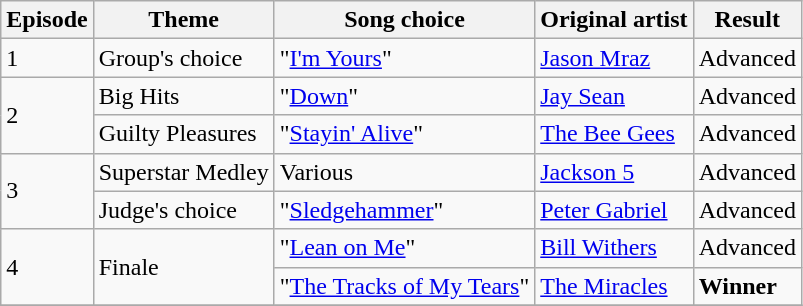<table class="wikitable">
<tr>
<th>Episode</th>
<th>Theme</th>
<th>Song choice</th>
<th>Original artist</th>
<th>Result</th>
</tr>
<tr>
<td>1</td>
<td>Group's choice</td>
<td>"<a href='#'>I'm Yours</a>"</td>
<td><a href='#'>Jason Mraz</a></td>
<td>Advanced</td>
</tr>
<tr>
<td rowspan="2">2</td>
<td>Big Hits</td>
<td>"<a href='#'>Down</a>"</td>
<td><a href='#'>Jay Sean</a></td>
<td>Advanced</td>
</tr>
<tr>
<td>Guilty Pleasures</td>
<td>"<a href='#'>Stayin' Alive</a>"</td>
<td><a href='#'>The Bee Gees</a></td>
<td>Advanced</td>
</tr>
<tr>
<td rowspan="2">3</td>
<td>Superstar Medley</td>
<td>Various</td>
<td><a href='#'>Jackson 5</a></td>
<td>Advanced</td>
</tr>
<tr>
<td>Judge's choice</td>
<td>"<a href='#'>Sledgehammer</a>"</td>
<td><a href='#'>Peter Gabriel</a></td>
<td>Advanced</td>
</tr>
<tr>
<td rowspan="2">4</td>
<td rowspan="2">Finale</td>
<td>"<a href='#'>Lean on Me</a>"</td>
<td><a href='#'>Bill Withers</a></td>
<td>Advanced</td>
</tr>
<tr>
<td>"<a href='#'>The Tracks of My Tears</a>"</td>
<td><a href='#'>The Miracles</a></td>
<td><strong>Winner</strong></td>
</tr>
<tr>
</tr>
</table>
